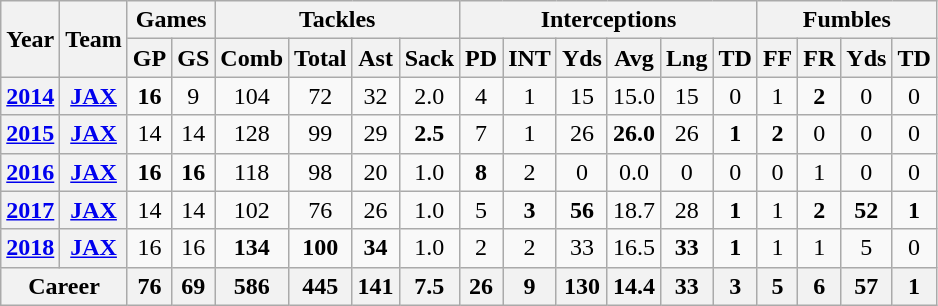<table class="wikitable" style="text-align:center">
<tr>
<th rowspan="2">Year</th>
<th rowspan="2">Team</th>
<th colspan="2">Games</th>
<th colspan="4">Tackles</th>
<th colspan="6">Interceptions</th>
<th colspan="4">Fumbles</th>
</tr>
<tr>
<th>GP</th>
<th>GS</th>
<th>Comb</th>
<th>Total</th>
<th>Ast</th>
<th>Sack</th>
<th>PD</th>
<th>INT</th>
<th>Yds</th>
<th>Avg</th>
<th>Lng</th>
<th>TD</th>
<th>FF</th>
<th>FR</th>
<th>Yds</th>
<th>TD</th>
</tr>
<tr>
<th><a href='#'>2014</a></th>
<th><a href='#'>JAX</a></th>
<td><strong>16</strong></td>
<td>9</td>
<td>104</td>
<td>72</td>
<td>32</td>
<td>2.0</td>
<td>4</td>
<td>1</td>
<td>15</td>
<td>15.0</td>
<td>15</td>
<td>0</td>
<td>1</td>
<td><strong>2</strong></td>
<td>0</td>
<td>0</td>
</tr>
<tr>
<th><a href='#'>2015</a></th>
<th><a href='#'>JAX</a></th>
<td>14</td>
<td>14</td>
<td>128</td>
<td>99</td>
<td>29</td>
<td><strong>2.5</strong></td>
<td>7</td>
<td>1</td>
<td>26</td>
<td><strong>26.0</strong></td>
<td>26</td>
<td><strong>1</strong></td>
<td><strong>2</strong></td>
<td>0</td>
<td>0</td>
<td>0</td>
</tr>
<tr>
<th><a href='#'>2016</a></th>
<th><a href='#'>JAX</a></th>
<td><strong>16</strong></td>
<td><strong>16</strong></td>
<td>118</td>
<td>98</td>
<td>20</td>
<td>1.0</td>
<td><strong>8</strong></td>
<td>2</td>
<td>0</td>
<td>0.0</td>
<td>0</td>
<td>0</td>
<td>0</td>
<td>1</td>
<td>0</td>
<td>0</td>
</tr>
<tr>
<th><a href='#'>2017</a></th>
<th><a href='#'>JAX</a></th>
<td>14</td>
<td>14</td>
<td>102</td>
<td>76</td>
<td>26</td>
<td>1.0</td>
<td>5</td>
<td><strong>3</strong></td>
<td><strong>56</strong></td>
<td>18.7</td>
<td>28</td>
<td><strong>1</strong></td>
<td>1</td>
<td><strong>2</strong></td>
<td><strong>52</strong></td>
<td><strong>1</strong></td>
</tr>
<tr>
<th><a href='#'>2018</a></th>
<th><a href='#'>JAX</a></th>
<td>16</td>
<td>16</td>
<td><strong>134</strong></td>
<td><strong>100</strong></td>
<td><strong>34</strong></td>
<td>1.0</td>
<td>2</td>
<td>2</td>
<td>33</td>
<td>16.5</td>
<td><strong>33</strong></td>
<td><strong>1</strong></td>
<td>1</td>
<td>1</td>
<td>5</td>
<td>0</td>
</tr>
<tr>
<th colspan="2">Career</th>
<th>76</th>
<th>69</th>
<th>586</th>
<th>445</th>
<th>141</th>
<th>7.5</th>
<th>26</th>
<th>9</th>
<th>130</th>
<th>14.4</th>
<th>33</th>
<th>3</th>
<th>5</th>
<th>6</th>
<th>57</th>
<th>1</th>
</tr>
</table>
